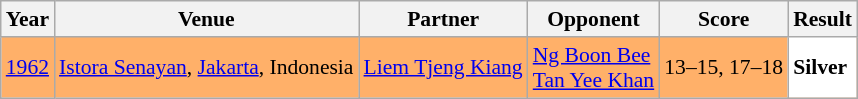<table class="sortable wikitable" style="font-size: 90%;">
<tr>
<th>Year</th>
<th>Venue</th>
<th>Partner</th>
<th>Opponent</th>
<th>Score</th>
<th>Result</th>
</tr>
<tr style="background:#FFB069">
<td align="center"><a href='#'>1962</a></td>
<td align="left"><a href='#'>Istora Senayan</a>, <a href='#'>Jakarta</a>, Indonesia</td>
<td align="left"> <a href='#'>Liem Tjeng Kiang</a></td>
<td align="left"> <a href='#'>Ng Boon Bee</a><br> <a href='#'>Tan Yee Khan</a></td>
<td align="left">13–15, 17–18</td>
<td style="text-align:left; background:white"> <strong>Silver</strong></td>
</tr>
</table>
